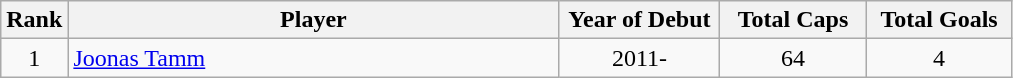<table class="wikitable sortable" style="font-size:100%; text-align:center;">
<tr>
<th width=10px>Rank</th>
<th width=320px>Player</th>
<th width=100px>Year of Debut</th>
<th width=90px>Total Caps</th>
<th width=90px>Total Goals</th>
</tr>
<tr>
<td>1</td>
<td style="text-align:left;"> <a href='#'>Joonas Tamm</a></td>
<td>2011-</td>
<td>64</td>
<td>4</td>
</tr>
</table>
